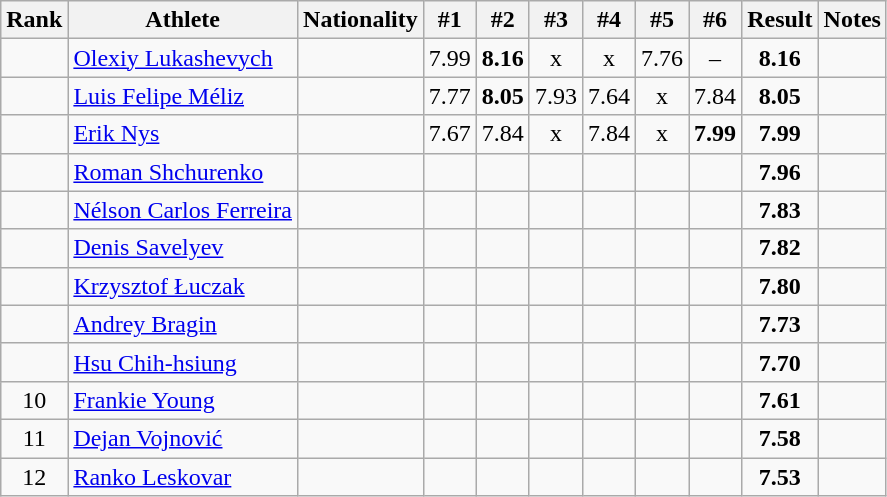<table class="wikitable sortable" style="text-align:center">
<tr>
<th>Rank</th>
<th>Athlete</th>
<th>Nationality</th>
<th>#1</th>
<th>#2</th>
<th>#3</th>
<th>#4</th>
<th>#5</th>
<th>#6</th>
<th>Result</th>
<th>Notes</th>
</tr>
<tr>
<td></td>
<td align=left><a href='#'>Olexiy Lukashevych</a></td>
<td align=left></td>
<td>7.99</td>
<td><strong>8.16</strong></td>
<td>x</td>
<td>x</td>
<td>7.76</td>
<td>–</td>
<td><strong>8.16</strong></td>
<td></td>
</tr>
<tr>
<td></td>
<td align=left><a href='#'>Luis Felipe Méliz</a></td>
<td align=left></td>
<td>7.77</td>
<td><strong>8.05</strong></td>
<td>7.93</td>
<td>7.64</td>
<td>x</td>
<td>7.84</td>
<td><strong>8.05</strong></td>
<td></td>
</tr>
<tr>
<td></td>
<td align=left><a href='#'>Erik Nys</a></td>
<td align=left></td>
<td>7.67</td>
<td>7.84</td>
<td>x</td>
<td>7.84</td>
<td>x</td>
<td><strong>7.99</strong></td>
<td><strong>7.99</strong></td>
<td></td>
</tr>
<tr>
<td></td>
<td align=left><a href='#'>Roman Shchurenko</a></td>
<td align=left></td>
<td></td>
<td></td>
<td></td>
<td></td>
<td></td>
<td></td>
<td><strong>7.96</strong></td>
<td></td>
</tr>
<tr>
<td></td>
<td align=left><a href='#'>Nélson Carlos Ferreira</a></td>
<td align=left></td>
<td></td>
<td></td>
<td></td>
<td></td>
<td></td>
<td></td>
<td><strong>7.83</strong></td>
<td></td>
</tr>
<tr>
<td></td>
<td align=left><a href='#'>Denis Savelyev</a></td>
<td align=left></td>
<td></td>
<td></td>
<td></td>
<td></td>
<td></td>
<td></td>
<td><strong>7.82</strong></td>
<td></td>
</tr>
<tr>
<td></td>
<td align=left><a href='#'>Krzysztof Łuczak</a></td>
<td align=left></td>
<td></td>
<td></td>
<td></td>
<td></td>
<td></td>
<td></td>
<td><strong>7.80</strong></td>
<td></td>
</tr>
<tr>
<td></td>
<td align=left><a href='#'>Andrey Bragin</a></td>
<td align=left></td>
<td></td>
<td></td>
<td></td>
<td></td>
<td></td>
<td></td>
<td><strong>7.73</strong></td>
<td></td>
</tr>
<tr>
<td></td>
<td align=left><a href='#'>Hsu Chih-hsiung</a></td>
<td align=left></td>
<td></td>
<td></td>
<td></td>
<td></td>
<td></td>
<td></td>
<td><strong>7.70</strong></td>
<td></td>
</tr>
<tr>
<td>10</td>
<td align=left><a href='#'>Frankie Young</a></td>
<td align=left></td>
<td></td>
<td></td>
<td></td>
<td></td>
<td></td>
<td></td>
<td><strong>7.61</strong></td>
<td></td>
</tr>
<tr>
<td>11</td>
<td align=left><a href='#'>Dejan Vojnović</a></td>
<td align=left></td>
<td></td>
<td></td>
<td></td>
<td></td>
<td></td>
<td></td>
<td><strong>7.58</strong></td>
<td></td>
</tr>
<tr>
<td>12</td>
<td align=left><a href='#'>Ranko Leskovar</a></td>
<td align=left></td>
<td></td>
<td></td>
<td></td>
<td></td>
<td></td>
<td></td>
<td><strong>7.53</strong></td>
<td></td>
</tr>
</table>
